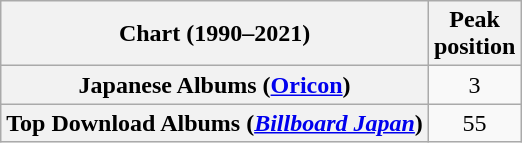<table class="wikitable plainrowheaders" style="text-align:center">
<tr>
<th scope="col">Chart (1990–2021)</th>
<th scope="col">Peak<br>position</th>
</tr>
<tr>
<th scope="row">Japanese Albums (<a href='#'>Oricon</a>)</th>
<td>3</td>
</tr>
<tr>
<th scope="row">Top Download Albums (<em><a href='#'>Billboard Japan</a></em>)</th>
<td>55</td>
</tr>
</table>
